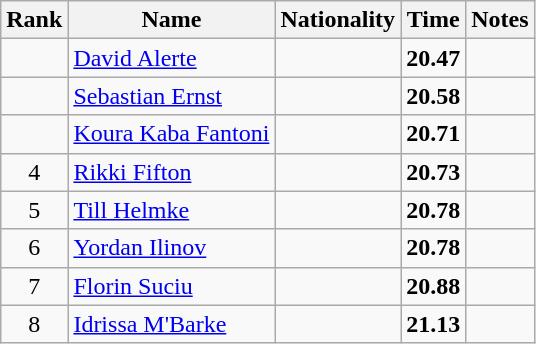<table class="wikitable sortable" style="text-align:center">
<tr>
<th>Rank</th>
<th>Name</th>
<th>Nationality</th>
<th>Time</th>
<th>Notes</th>
</tr>
<tr>
<td></td>
<td align=left><a href='#'>David Alerte</a></td>
<td align=left></td>
<td><strong>20.47</strong></td>
<td></td>
</tr>
<tr>
<td></td>
<td align=left><a href='#'>Sebastian Ernst</a></td>
<td align=left></td>
<td><strong>20.58</strong></td>
<td></td>
</tr>
<tr>
<td></td>
<td align=left><a href='#'>Koura Kaba Fantoni</a></td>
<td align=left></td>
<td><strong>20.71</strong></td>
<td></td>
</tr>
<tr>
<td>4</td>
<td align=left><a href='#'>Rikki Fifton</a></td>
<td align=left></td>
<td><strong>20.73</strong></td>
<td></td>
</tr>
<tr>
<td>5</td>
<td align=left><a href='#'>Till Helmke</a></td>
<td align=left></td>
<td><strong>20.78</strong></td>
<td></td>
</tr>
<tr>
<td>6</td>
<td align=left><a href='#'>Yordan Ilinov</a></td>
<td align=left></td>
<td><strong>20.78</strong></td>
<td></td>
</tr>
<tr>
<td>7</td>
<td align=left><a href='#'>Florin Suciu</a></td>
<td align=left></td>
<td><strong>20.88</strong></td>
<td></td>
</tr>
<tr>
<td>8</td>
<td align=left><a href='#'>Idrissa M'Barke</a></td>
<td align=left></td>
<td><strong>21.13</strong></td>
<td></td>
</tr>
</table>
